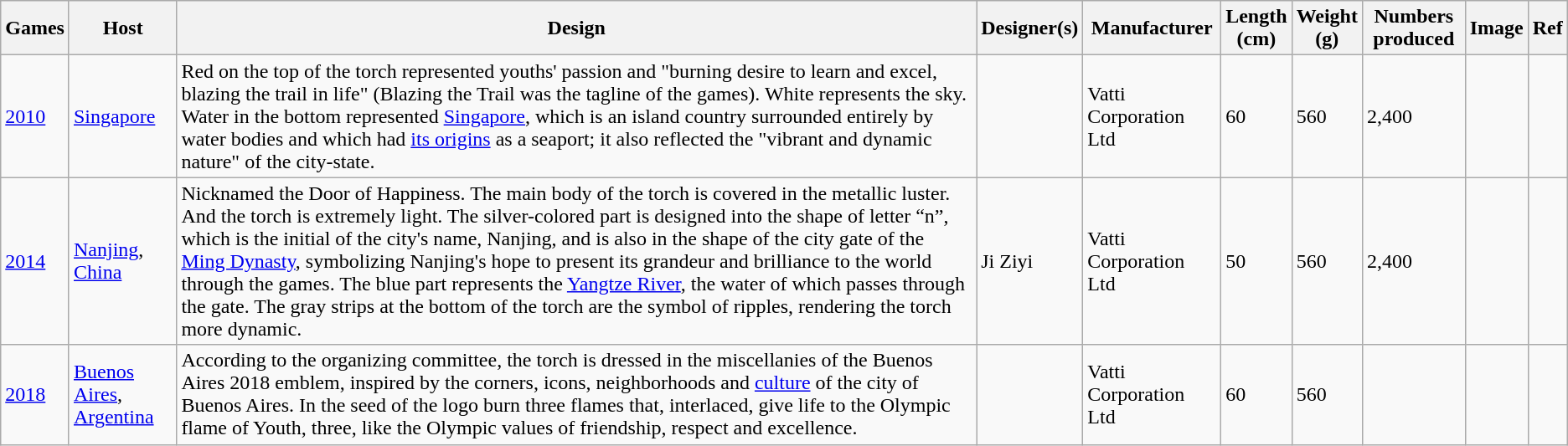<table class="wikitable sortable">
<tr>
<th scope="col">Games</th>
<th scope="col">Host</th>
<th scope="col">Design</th>
<th scope="col">Designer(s)</th>
<th scope="col">Manufacturer</th>
<th scope="col">Length<br>(cm)</th>
<th scope="col">Weight<br>(g)</th>
<th scope="col">Numbers produced</th>
<th scope="col">Image</th>
<th scope="col">Ref</th>
</tr>
<tr>
<td><a href='#'>2010</a></td>
<td><a href='#'>Singapore</a></td>
<td>Red on the top of the torch represented youths' passion and "burning desire to learn and excel, blazing the trail in life" (Blazing the Trail was the tagline of the games). White represents the sky. Water in the bottom represented <a href='#'>Singapore</a>, which is an island country surrounded entirely by water bodies and which had <a href='#'>its origins</a> as a seaport; it also reflected the "vibrant and dynamic nature" of the city-state.</td>
<td></td>
<td>Vatti Corporation Ltd</td>
<td>60</td>
<td>560</td>
<td>2,400</td>
<td></td>
<td></td>
</tr>
<tr>
<td><a href='#'>2014</a></td>
<td><a href='#'>Nanjing</a>, <a href='#'>China</a></td>
<td>Nicknamed the Door of Happiness. The main body of the torch is covered in the metallic luster. And the torch is extremely light. The silver-colored part is designed into the shape of letter “n”, which is the initial of the city's name, Nanjing, and is also in the shape of the city gate of the <a href='#'>Ming Dynasty</a>, symbolizing Nanjing's hope to present its grandeur and brilliance to the world through the games. The blue part represents the <a href='#'>Yangtze River</a>, the water of which passes through the gate. The gray strips at the bottom of the torch are the symbol of ripples, rendering the torch more dynamic.</td>
<td>Ji Ziyi</td>
<td>Vatti Corporation Ltd</td>
<td>50</td>
<td>560</td>
<td>2,400</td>
<td></td>
<td></td>
</tr>
<tr>
<td><a href='#'>2018</a></td>
<td><a href='#'>Buenos Aires</a>, <a href='#'>Argentina</a></td>
<td>According to the organizing committee, the torch is dressed in the miscellanies of the Buenos Aires 2018 emblem, inspired by the corners, icons, neighborhoods and <a href='#'>culture</a> of the city of Buenos Aires. In the seed of the logo burn three flames that, interlaced, give life to the Olympic flame of Youth, three, like the Olympic values of friendship, respect and excellence.</td>
<td></td>
<td>Vatti Corporation Ltd</td>
<td>60</td>
<td>560</td>
<td></td>
<td></td>
<td></td>
</tr>
</table>
